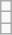<table class="wikitable">
<tr>
<td></td>
</tr>
<tr>
<td></td>
</tr>
<tr>
<td></td>
</tr>
</table>
